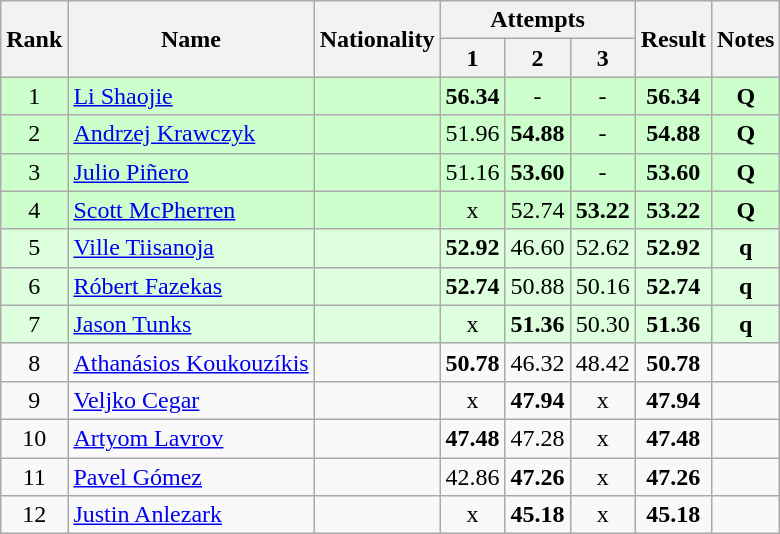<table class="wikitable sortable" style="text-align:center">
<tr>
<th rowspan=2>Rank</th>
<th rowspan=2>Name</th>
<th rowspan=2>Nationality</th>
<th colspan=3>Attempts</th>
<th rowspan=2>Result</th>
<th rowspan=2>Notes</th>
</tr>
<tr>
<th>1</th>
<th>2</th>
<th>3</th>
</tr>
<tr bgcolor=ccffcc>
<td>1</td>
<td align=left><a href='#'>Li Shaojie</a></td>
<td align=left></td>
<td><strong>56.34</strong></td>
<td>-</td>
<td>-</td>
<td><strong>56.34</strong></td>
<td><strong>Q</strong></td>
</tr>
<tr bgcolor=ccffcc>
<td>2</td>
<td align=left><a href='#'>Andrzej Krawczyk</a></td>
<td align=left></td>
<td>51.96</td>
<td><strong>54.88</strong></td>
<td>-</td>
<td><strong>54.88</strong></td>
<td><strong>Q</strong></td>
</tr>
<tr bgcolor=ccffcc>
<td>3</td>
<td align=left><a href='#'>Julio Piñero</a></td>
<td align=left></td>
<td>51.16</td>
<td><strong>53.60</strong></td>
<td>-</td>
<td><strong>53.60</strong></td>
<td><strong>Q</strong></td>
</tr>
<tr bgcolor=ccffcc>
<td>4</td>
<td align=left><a href='#'>Scott McPherren</a></td>
<td align=left></td>
<td>x</td>
<td>52.74</td>
<td><strong>53.22</strong></td>
<td><strong>53.22</strong></td>
<td><strong>Q</strong></td>
</tr>
<tr bgcolor=ddffdd>
<td>5</td>
<td align=left><a href='#'>Ville Tiisanoja</a></td>
<td align=left></td>
<td><strong>52.92</strong></td>
<td>46.60</td>
<td>52.62</td>
<td><strong>52.92</strong></td>
<td><strong>q</strong></td>
</tr>
<tr bgcolor=ddffdd>
<td>6</td>
<td align=left><a href='#'>Róbert Fazekas</a></td>
<td align=left></td>
<td><strong>52.74</strong></td>
<td>50.88</td>
<td>50.16</td>
<td><strong>52.74</strong></td>
<td><strong>q</strong></td>
</tr>
<tr bgcolor=ddffdd>
<td>7</td>
<td align=left><a href='#'>Jason Tunks</a></td>
<td align=left></td>
<td>x</td>
<td><strong>51.36</strong></td>
<td>50.30</td>
<td><strong>51.36</strong></td>
<td><strong>q</strong></td>
</tr>
<tr>
<td>8</td>
<td align=left><a href='#'>Athanásios Koukouzíkis</a></td>
<td align=left></td>
<td><strong>50.78</strong></td>
<td>46.32</td>
<td>48.42</td>
<td><strong>50.78</strong></td>
<td></td>
</tr>
<tr>
<td>9</td>
<td align=left><a href='#'>Veljko Cegar</a></td>
<td align=left></td>
<td>x</td>
<td><strong>47.94</strong></td>
<td>x</td>
<td><strong>47.94</strong></td>
<td></td>
</tr>
<tr>
<td>10</td>
<td align=left><a href='#'>Artyom Lavrov</a></td>
<td align=left></td>
<td><strong>47.48</strong></td>
<td>47.28</td>
<td>x</td>
<td><strong>47.48</strong></td>
<td></td>
</tr>
<tr>
<td>11</td>
<td align=left><a href='#'>Pavel Gómez</a></td>
<td align=left></td>
<td>42.86</td>
<td><strong>47.26</strong></td>
<td>x</td>
<td><strong>47.26</strong></td>
<td></td>
</tr>
<tr>
<td>12</td>
<td align=left><a href='#'>Justin Anlezark</a></td>
<td align=left></td>
<td>x</td>
<td><strong>45.18</strong></td>
<td>x</td>
<td><strong>45.18</strong></td>
<td></td>
</tr>
</table>
